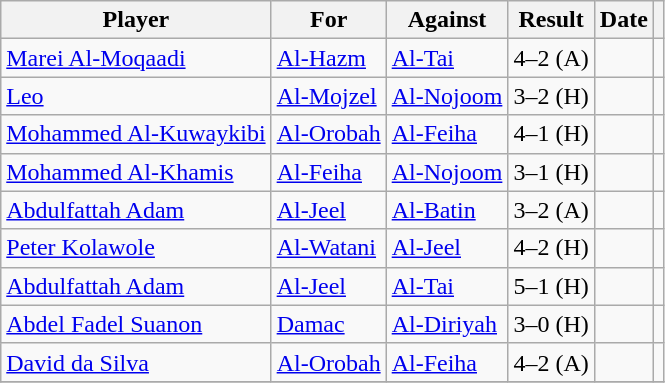<table class="wikitable">
<tr>
<th>Player</th>
<th>For</th>
<th>Against</th>
<th style="text-align:center">Result</th>
<th>Date</th>
<th></th>
</tr>
<tr>
<td> <a href='#'>Marei Al-Moqaadi</a></td>
<td><a href='#'>Al-Hazm</a></td>
<td><a href='#'>Al-Tai</a></td>
<td style="text-align:center;">4–2 (A)</td>
<td></td>
<td></td>
</tr>
<tr>
<td> <a href='#'>Leo</a></td>
<td><a href='#'>Al-Mojzel</a></td>
<td><a href='#'>Al-Nojoom</a></td>
<td style="text-align:center;">3–2 (H)</td>
<td></td>
<td></td>
</tr>
<tr>
<td> <a href='#'>Mohammed Al-Kuwaykibi</a></td>
<td><a href='#'>Al-Orobah</a></td>
<td><a href='#'>Al-Feiha</a></td>
<td style="text-align:center;">4–1 (H)</td>
<td></td>
<td></td>
</tr>
<tr>
<td> <a href='#'>Mohammed Al-Khamis</a></td>
<td><a href='#'>Al-Feiha</a></td>
<td><a href='#'>Al-Nojoom</a></td>
<td style="text-align:center;">3–1 (H)</td>
<td></td>
<td></td>
</tr>
<tr>
<td> <a href='#'>Abdulfattah Adam</a></td>
<td><a href='#'>Al-Jeel</a></td>
<td><a href='#'>Al-Batin</a></td>
<td style="text-align:center;">3–2 (A)</td>
<td></td>
<td></td>
</tr>
<tr>
<td> <a href='#'>Peter Kolawole</a></td>
<td><a href='#'>Al-Watani</a></td>
<td><a href='#'>Al-Jeel</a></td>
<td style="text-align:center;">4–2 (H)</td>
<td></td>
<td></td>
</tr>
<tr>
<td> <a href='#'>Abdulfattah Adam</a></td>
<td><a href='#'>Al-Jeel</a></td>
<td><a href='#'>Al-Tai</a></td>
<td style="text-align:center;">5–1 (H)</td>
<td></td>
<td></td>
</tr>
<tr>
<td> <a href='#'>Abdel Fadel Suanon</a></td>
<td><a href='#'>Damac</a></td>
<td><a href='#'>Al-Diriyah</a></td>
<td style="text-align:center;">3–0 (H)</td>
<td></td>
<td></td>
</tr>
<tr>
<td> <a href='#'>David da Silva</a></td>
<td><a href='#'>Al-Orobah</a></td>
<td><a href='#'>Al-Feiha</a></td>
<td style="text-align:center;">4–2 (A)</td>
<td></td>
<td></td>
</tr>
<tr>
</tr>
</table>
